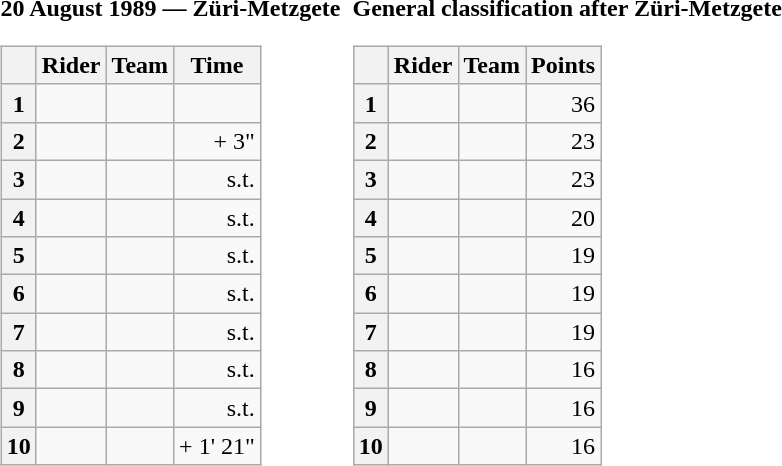<table>
<tr>
<td><strong>20 August 1989 — Züri-Metzgete </strong><br><table class="wikitable">
<tr>
<th></th>
<th>Rider</th>
<th>Team</th>
<th>Time</th>
</tr>
<tr>
<th>1</th>
<td></td>
<td></td>
<td align="right"></td>
</tr>
<tr>
<th>2</th>
<td></td>
<td></td>
<td align="right">+ 3"</td>
</tr>
<tr>
<th>3</th>
<td></td>
<td></td>
<td align="right">s.t.</td>
</tr>
<tr>
<th>4</th>
<td></td>
<td></td>
<td align="right">s.t.</td>
</tr>
<tr>
<th>5</th>
<td></td>
<td></td>
<td align="right">s.t.</td>
</tr>
<tr>
<th>6</th>
<td></td>
<td></td>
<td align="right">s.t.</td>
</tr>
<tr>
<th>7</th>
<td></td>
<td></td>
<td align="right">s.t.</td>
</tr>
<tr>
<th>8</th>
<td></td>
<td></td>
<td align="right">s.t.</td>
</tr>
<tr>
<th>9</th>
<td></td>
<td></td>
<td align="right">s.t.</td>
</tr>
<tr>
<th>10</th>
<td></td>
<td></td>
<td align="right">+ 1' 21"</td>
</tr>
</table>
</td>
<td></td>
<td><strong>General classification after Züri-Metzgete</strong><br><table class="wikitable">
<tr>
<th></th>
<th>Rider</th>
<th>Team</th>
<th>Points</th>
</tr>
<tr>
<th>1</th>
<td> </td>
<td></td>
<td align="right">36</td>
</tr>
<tr>
<th>2</th>
<td></td>
<td></td>
<td align="right">23</td>
</tr>
<tr>
<th>3</th>
<td></td>
<td></td>
<td align="right">23</td>
</tr>
<tr>
<th>4</th>
<td></td>
<td></td>
<td align="right">20</td>
</tr>
<tr>
<th>5</th>
<td></td>
<td></td>
<td align="right">19</td>
</tr>
<tr>
<th>6</th>
<td></td>
<td></td>
<td align="right">19</td>
</tr>
<tr>
<th>7</th>
<td></td>
<td></td>
<td align="right">19</td>
</tr>
<tr>
<th>8</th>
<td></td>
<td></td>
<td align="right">16</td>
</tr>
<tr>
<th>9</th>
<td></td>
<td></td>
<td align="right">16</td>
</tr>
<tr>
<th>10</th>
<td></td>
<td></td>
<td align="right">16</td>
</tr>
</table>
</td>
</tr>
</table>
